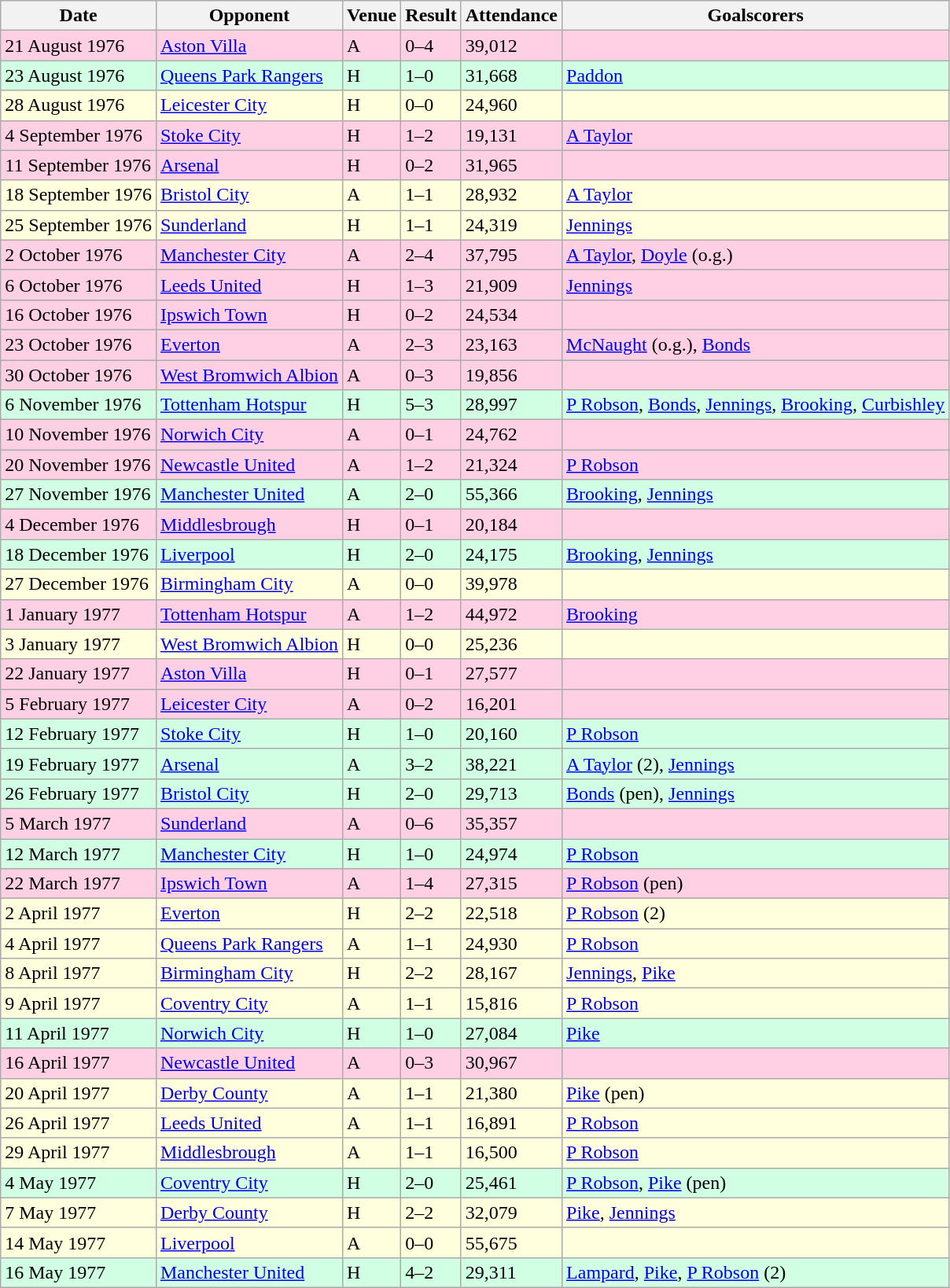<table class="wikitable">
<tr>
<th>Date</th>
<th>Opponent</th>
<th>Venue</th>
<th>Result</th>
<th>Attendance</th>
<th>Goalscorers</th>
</tr>
<tr style="background-color: #ffd0e3;">
<td>21 August 1976</td>
<td><a href='#'>Aston Villa</a></td>
<td>A</td>
<td>0–4</td>
<td>39,012</td>
<td></td>
</tr>
<tr style="background-color: #d0ffe3;">
<td>23 August 1976</td>
<td><a href='#'>Queens Park Rangers</a></td>
<td>H</td>
<td>1–0</td>
<td>31,668</td>
<td><a href='#'>Paddon</a></td>
</tr>
<tr style="background-color: #ffffdd;">
<td>28 August 1976</td>
<td><a href='#'>Leicester City</a></td>
<td>H</td>
<td>0–0</td>
<td>24,960</td>
<td></td>
</tr>
<tr style="background-color: #ffd0e3;">
<td>4 September 1976</td>
<td><a href='#'>Stoke City</a></td>
<td>H</td>
<td>1–2</td>
<td>19,131</td>
<td><a href='#'>A Taylor</a></td>
</tr>
<tr style="background-color: #ffd0e3;">
<td>11 September 1976</td>
<td><a href='#'>Arsenal</a></td>
<td>H</td>
<td>0–2</td>
<td>31,965</td>
<td></td>
</tr>
<tr style="background-color: #ffffdd;">
<td>18 September 1976</td>
<td><a href='#'>Bristol City</a></td>
<td>A</td>
<td>1–1</td>
<td>28,932</td>
<td><a href='#'>A Taylor</a></td>
</tr>
<tr style="background-color: #ffffdd;">
<td>25 September 1976</td>
<td><a href='#'>Sunderland</a></td>
<td>H</td>
<td>1–1</td>
<td>24,319</td>
<td><a href='#'>Jennings</a></td>
</tr>
<tr style="background-color: #ffd0e3;">
<td>2 October 1976</td>
<td><a href='#'>Manchester City</a></td>
<td>A</td>
<td>2–4</td>
<td>37,795</td>
<td><a href='#'>A Taylor</a>, <a href='#'>Doyle</a> (o.g.)</td>
</tr>
<tr style="background-color: #ffd0e3;">
<td>6 October 1976</td>
<td><a href='#'>Leeds United</a></td>
<td>H</td>
<td>1–3</td>
<td>21,909</td>
<td><a href='#'>Jennings</a></td>
</tr>
<tr style="background-color: #ffd0e3;">
<td>16 October 1976</td>
<td><a href='#'>Ipswich Town</a></td>
<td>H</td>
<td>0–2</td>
<td>24,534</td>
<td></td>
</tr>
<tr style="background-color: #ffd0e3;">
<td>23 October 1976</td>
<td><a href='#'>Everton</a></td>
<td>A</td>
<td>2–3</td>
<td>23,163</td>
<td><a href='#'>McNaught</a> (o.g.), <a href='#'>Bonds</a></td>
</tr>
<tr style="background-color: #ffd0e3;">
<td>30 October 1976</td>
<td><a href='#'>West Bromwich Albion</a></td>
<td>A</td>
<td>0–3</td>
<td>19,856</td>
<td></td>
</tr>
<tr style="background-color: #d0ffe3;">
<td>6 November 1976</td>
<td><a href='#'>Tottenham Hotspur</a></td>
<td>H</td>
<td>5–3</td>
<td>28,997</td>
<td><a href='#'>P Robson</a>, <a href='#'>Bonds</a>, <a href='#'>Jennings</a>, <a href='#'>Brooking</a>, <a href='#'>Curbishley</a></td>
</tr>
<tr style="background-color: #ffd0e3;">
<td>10 November 1976</td>
<td><a href='#'>Norwich City</a></td>
<td>A</td>
<td>0–1</td>
<td>24,762</td>
<td></td>
</tr>
<tr style="background-color: #ffd0e3;">
<td>20 November 1976</td>
<td><a href='#'>Newcastle United</a></td>
<td>A</td>
<td>1–2</td>
<td>21,324</td>
<td><a href='#'>P Robson</a></td>
</tr>
<tr style="background-color: #d0ffe3;">
<td>27 November 1976</td>
<td><a href='#'>Manchester United</a></td>
<td>A</td>
<td>2–0</td>
<td>55,366</td>
<td><a href='#'>Brooking</a>, <a href='#'>Jennings</a></td>
</tr>
<tr style="background-color: #ffd0e3;">
<td>4 December 1976</td>
<td><a href='#'>Middlesbrough</a></td>
<td>H</td>
<td>0–1</td>
<td>20,184</td>
<td></td>
</tr>
<tr style="background-color: #d0ffe3;">
<td>18 December 1976</td>
<td><a href='#'>Liverpool</a></td>
<td>H</td>
<td>2–0</td>
<td>24,175</td>
<td><a href='#'>Brooking</a>, <a href='#'>Jennings</a></td>
</tr>
<tr style="background-color: #ffffdd;">
<td>27 December 1976</td>
<td><a href='#'>Birmingham City</a></td>
<td>A</td>
<td>0–0</td>
<td>39,978</td>
<td></td>
</tr>
<tr style="background-color: #ffd0e3;">
<td>1 January 1977</td>
<td><a href='#'>Tottenham Hotspur</a></td>
<td>A</td>
<td>1–2</td>
<td>44,972</td>
<td><a href='#'>Brooking</a></td>
</tr>
<tr style="background-color: #ffffdd;">
<td>3 January 1977</td>
<td><a href='#'>West Bromwich Albion</a></td>
<td>H</td>
<td>0–0</td>
<td>25,236</td>
<td></td>
</tr>
<tr style="background-color: #ffd0e3;">
<td>22 January 1977</td>
<td><a href='#'>Aston Villa</a></td>
<td>H</td>
<td>0–1</td>
<td>27,577</td>
<td></td>
</tr>
<tr style="background-color: #ffd0e3;">
<td>5 February 1977</td>
<td><a href='#'>Leicester City</a></td>
<td>A</td>
<td>0–2</td>
<td>16,201</td>
<td></td>
</tr>
<tr style="background-color: #d0ffe3;">
<td>12 February 1977</td>
<td><a href='#'>Stoke City</a></td>
<td>H</td>
<td>1–0</td>
<td>20,160</td>
<td><a href='#'>P Robson</a></td>
</tr>
<tr style="background-color: #d0ffe3;">
<td>19 February 1977</td>
<td><a href='#'>Arsenal</a></td>
<td>A</td>
<td>3–2</td>
<td>38,221</td>
<td><a href='#'>A Taylor</a> (2), <a href='#'>Jennings</a></td>
</tr>
<tr style="background-color: #d0ffe3;">
<td>26 February 1977</td>
<td><a href='#'>Bristol City</a></td>
<td>H</td>
<td>2–0</td>
<td>29,713</td>
<td><a href='#'>Bonds</a> (pen), <a href='#'>Jennings</a></td>
</tr>
<tr style="background-color: #ffd0e3;">
<td>5 March 1977</td>
<td><a href='#'>Sunderland</a></td>
<td>A</td>
<td>0–6</td>
<td>35,357</td>
<td></td>
</tr>
<tr style="background-color: #d0ffe3;">
<td>12 March 1977</td>
<td><a href='#'>Manchester City</a></td>
<td>H</td>
<td>1–0</td>
<td>24,974</td>
<td><a href='#'>P Robson</a></td>
</tr>
<tr style="background-color: #ffd0e3;">
<td>22 March 1977</td>
<td><a href='#'>Ipswich Town</a></td>
<td>A</td>
<td>1–4</td>
<td>27,315</td>
<td><a href='#'>P Robson</a> (pen)</td>
</tr>
<tr style="background-color: #ffffdd;">
<td>2 April 1977</td>
<td><a href='#'>Everton</a></td>
<td>H</td>
<td>2–2</td>
<td>22,518</td>
<td><a href='#'>P Robson</a> (2)</td>
</tr>
<tr style="background-color: #ffffdd;">
<td>4 April 1977</td>
<td><a href='#'>Queens Park Rangers</a></td>
<td>A</td>
<td>1–1</td>
<td>24,930</td>
<td><a href='#'>P Robson</a></td>
</tr>
<tr style="background-color: #ffffdd;">
<td>8 April 1977</td>
<td><a href='#'>Birmingham City</a></td>
<td>H</td>
<td>2–2</td>
<td>28,167</td>
<td><a href='#'>Jennings</a>, <a href='#'>Pike</a></td>
</tr>
<tr style="background-color: #ffffdd;">
<td>9 April 1977</td>
<td><a href='#'>Coventry City</a></td>
<td>A</td>
<td>1–1</td>
<td>15,816</td>
<td><a href='#'>P Robson</a></td>
</tr>
<tr style="background-color: #d0ffe3;">
<td>11 April 1977</td>
<td><a href='#'>Norwich City</a></td>
<td>H</td>
<td>1–0</td>
<td>27,084</td>
<td><a href='#'>Pike</a></td>
</tr>
<tr style="background-color: #ffd0e3;">
<td>16 April 1977</td>
<td><a href='#'>Newcastle United</a></td>
<td>A</td>
<td>0–3</td>
<td>30,967</td>
<td></td>
</tr>
<tr style="background-color: #ffffdd;">
<td>20 April 1977</td>
<td><a href='#'>Derby County</a></td>
<td>A</td>
<td>1–1</td>
<td>21,380</td>
<td><a href='#'>Pike</a> (pen)</td>
</tr>
<tr style="background-color: #ffffdd;">
<td>26 April 1977</td>
<td><a href='#'>Leeds United</a></td>
<td>A</td>
<td>1–1</td>
<td>16,891</td>
<td><a href='#'>P Robson</a></td>
</tr>
<tr style="background-color: #ffffdd;">
<td>29 April 1977</td>
<td><a href='#'>Middlesbrough</a></td>
<td>A</td>
<td>1–1</td>
<td>16,500</td>
<td><a href='#'>P Robson</a></td>
</tr>
<tr style="background-color: #d0ffe3;">
<td>4 May 1977</td>
<td><a href='#'>Coventry City</a></td>
<td>H</td>
<td>2–0</td>
<td>25,461</td>
<td><a href='#'>P Robson</a>, <a href='#'>Pike</a> (pen)</td>
</tr>
<tr style="background-color: #ffffdd;">
<td>7 May 1977</td>
<td><a href='#'>Derby County</a></td>
<td>H</td>
<td>2–2</td>
<td>32,079</td>
<td><a href='#'>Pike</a>, <a href='#'>Jennings</a></td>
</tr>
<tr style="background-color: #ffffdd;">
<td>14 May 1977</td>
<td><a href='#'>Liverpool</a></td>
<td>A</td>
<td>0–0</td>
<td>55,675</td>
<td></td>
</tr>
<tr style="background-color: #d0ffe3;">
<td>16 May 1977</td>
<td><a href='#'>Manchester United</a></td>
<td>H</td>
<td>4–2</td>
<td>29,311</td>
<td><a href='#'>Lampard</a>, <a href='#'>Pike</a>, <a href='#'>P Robson</a> (2)</td>
</tr>
</table>
